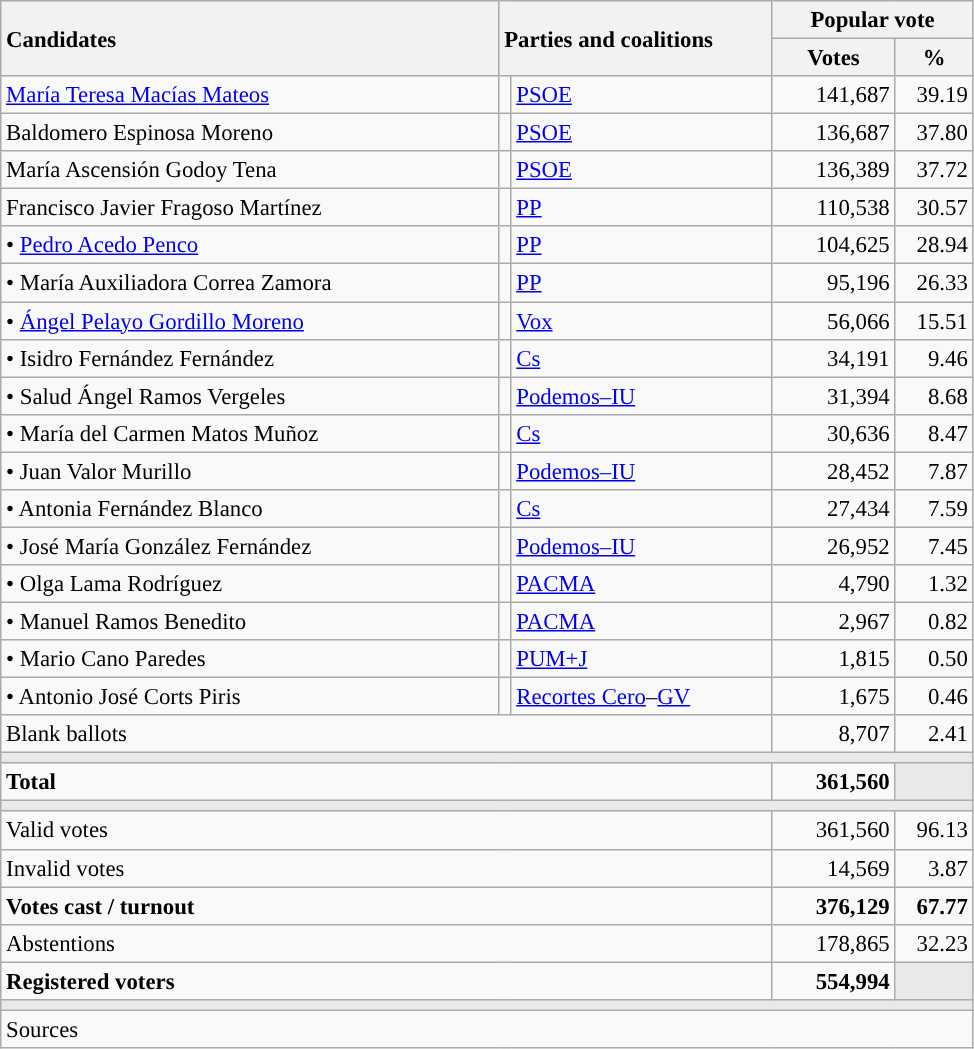<table class="wikitable" style="text-align:right; font-size:95%;">
<tr>
<th style="text-align:left;" rowspan="2" width="325">Candidates</th>
<th style="text-align:left;" rowspan="2" colspan="2" width="175">Parties and coalitions</th>
<th colspan="2">Popular vote</th>
</tr>
<tr>
<th width="75">Votes</th>
<th width="45">%</th>
</tr>
<tr>
<td align="left"> <a href='#'>María Teresa Macías Mateos</a></td>
<td width="1" style="color:inherit;background:"></td>
<td align="left"><a href='#'>PSOE</a></td>
<td>141,687</td>
<td>39.19</td>
</tr>
<tr>
<td align="left"> Baldomero Espinosa Moreno</td>
<td style="color:inherit;background:"></td>
<td align="left"><a href='#'>PSOE</a></td>
<td>136,687</td>
<td>37.80</td>
</tr>
<tr>
<td align="left"> María Ascensión Godoy Tena</td>
<td style="color:inherit;background:"></td>
<td align="left"><a href='#'>PSOE</a></td>
<td>136,389</td>
<td>37.72</td>
</tr>
<tr>
<td align="left"> Francisco Javier Fragoso Martínez</td>
<td style="color:inherit;background:"></td>
<td align="left"><a href='#'>PP</a></td>
<td>110,538</td>
<td>30.57</td>
</tr>
<tr>
<td align="left">• <a href='#'>Pedro Acedo Penco</a></td>
<td style="color:inherit;background:"></td>
<td align="left"><a href='#'>PP</a></td>
<td>104,625</td>
<td>28.94</td>
</tr>
<tr>
<td align="left">• María Auxiliadora Correa Zamora</td>
<td style="color:inherit;background:"></td>
<td align="left"><a href='#'>PP</a></td>
<td>95,196</td>
<td>26.33</td>
</tr>
<tr>
<td align="left">• <a href='#'>Ángel Pelayo Gordillo Moreno</a></td>
<td style="color:inherit;background:"></td>
<td align="left"><a href='#'>Vox</a></td>
<td>56,066</td>
<td>15.51</td>
</tr>
<tr>
<td align="left">• Isidro Fernández Fernández</td>
<td style="color:inherit;background:"></td>
<td align="left"><a href='#'>Cs</a></td>
<td>34,191</td>
<td>9.46</td>
</tr>
<tr>
<td align="left">• Salud Ángel Ramos Vergeles</td>
<td style="color:inherit;background:"></td>
<td align="left"><a href='#'>Podemos–IU</a></td>
<td>31,394</td>
<td>8.68</td>
</tr>
<tr>
<td align="left">• María del Carmen Matos Muñoz</td>
<td style="color:inherit;background:"></td>
<td align="left"><a href='#'>Cs</a></td>
<td>30,636</td>
<td>8.47</td>
</tr>
<tr>
<td align="left">• Juan Valor Murillo</td>
<td style="color:inherit;background:"></td>
<td align="left"><a href='#'>Podemos–IU</a></td>
<td>28,452</td>
<td>7.87</td>
</tr>
<tr>
<td align="left">• Antonia Fernández Blanco</td>
<td style="color:inherit;background:"></td>
<td align="left"><a href='#'>Cs</a></td>
<td>27,434</td>
<td>7.59</td>
</tr>
<tr>
<td align="left">• José María González Fernández</td>
<td style="color:inherit;background:"></td>
<td align="left"><a href='#'>Podemos–IU</a></td>
<td>26,952</td>
<td>7.45</td>
</tr>
<tr>
<td align="left">• Olga Lama Rodríguez</td>
<td style="color:inherit;background:"></td>
<td align="left"><a href='#'>PACMA</a></td>
<td>4,790</td>
<td>1.32</td>
</tr>
<tr>
<td align="left">• Manuel Ramos Benedito</td>
<td style="color:inherit;background:"></td>
<td align="left"><a href='#'>PACMA</a></td>
<td>2,967</td>
<td>0.82</td>
</tr>
<tr>
<td align="left">• Mario Cano Paredes</td>
<td style="color:inherit;background:"></td>
<td align="left"><a href='#'>PUM+J</a></td>
<td>1,815</td>
<td>0.50</td>
</tr>
<tr>
<td align="left">• Antonio José Corts Piris</td>
<td style="color:inherit;background:"></td>
<td align="left"><a href='#'>Recortes Cero</a>–<a href='#'>GV</a></td>
<td>1,675</td>
<td>0.46</td>
</tr>
<tr>
<td align="left" colspan="3">Blank ballots</td>
<td>8,707</td>
<td>2.41</td>
</tr>
<tr>
<td colspan="5" bgcolor="#E9E9E9"></td>
</tr>
<tr style="font-weight:bold;">
<td align="left" colspan="3">Total</td>
<td>361,560</td>
<td bgcolor="#E9E9E9"></td>
</tr>
<tr>
<td colspan="5" bgcolor="#E9E9E9"></td>
</tr>
<tr>
<td align="left" colspan="3">Valid votes</td>
<td>361,560</td>
<td>96.13</td>
</tr>
<tr>
<td align="left" colspan="3">Invalid votes</td>
<td>14,569</td>
<td>3.87</td>
</tr>
<tr style="font-weight:bold;">
<td align="left" colspan="3">Votes cast / turnout</td>
<td>376,129</td>
<td>67.77</td>
</tr>
<tr>
<td align="left" colspan="3">Abstentions</td>
<td>178,865</td>
<td>32.23</td>
</tr>
<tr style="font-weight:bold;">
<td align="left" colspan="3">Registered voters</td>
<td>554,994</td>
<td bgcolor="#E9E9E9"></td>
</tr>
<tr>
<td colspan="5" bgcolor="#E9E9E9"></td>
</tr>
<tr>
<td align="left" colspan="5">Sources</td>
</tr>
</table>
